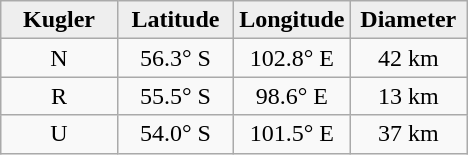<table class="wikitable">
<tr>
<th width="25%" style="background:#eeeeee;">Kugler</th>
<th width="25%" style="background:#eeeeee;">Latitude</th>
<th width="25%" style="background:#eeeeee;">Longitude</th>
<th width="25%" style="background:#eeeeee;">Diameter</th>
</tr>
<tr>
<td align="center">N</td>
<td align="center">56.3° S</td>
<td align="center">102.8° E</td>
<td align="center">42 km</td>
</tr>
<tr>
<td align="center">R</td>
<td align="center">55.5° S</td>
<td align="center">98.6° E</td>
<td align="center">13 km</td>
</tr>
<tr>
<td align="center">U</td>
<td align="center">54.0° S</td>
<td align="center">101.5° E</td>
<td align="center">37 km</td>
</tr>
</table>
